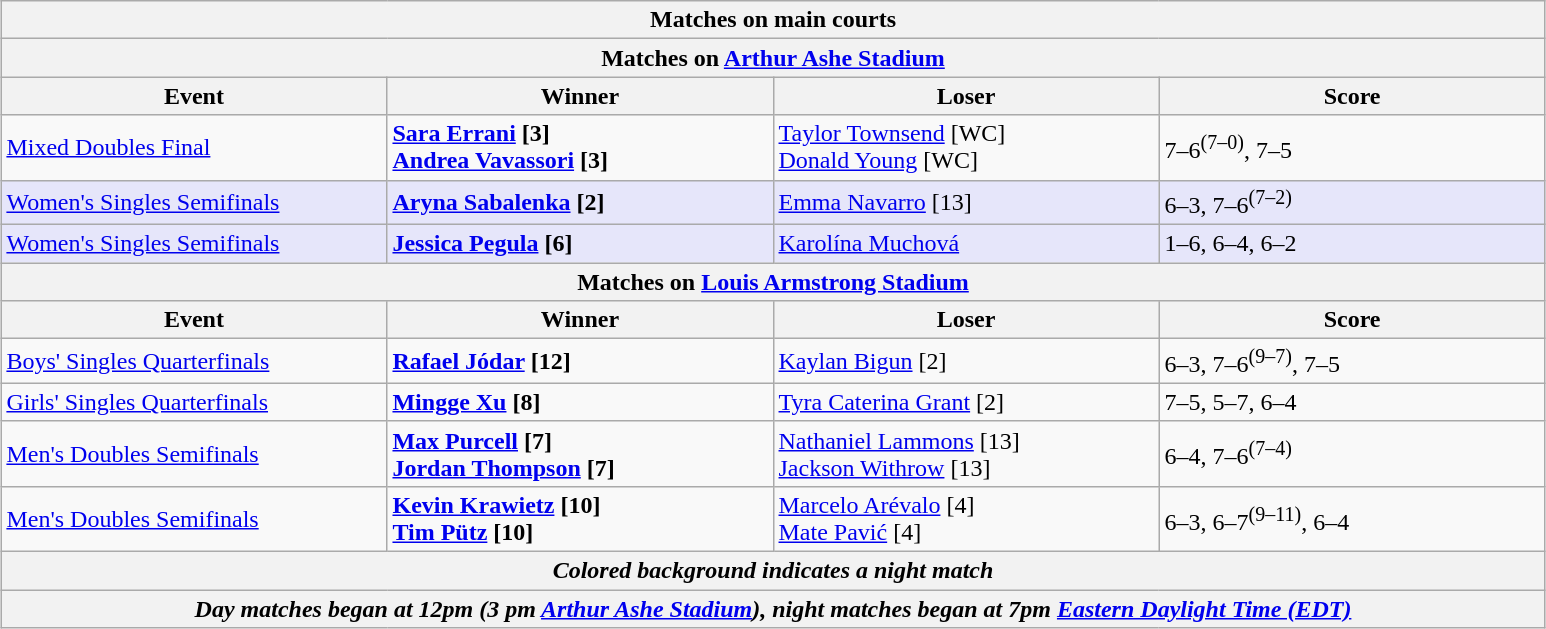<table class="wikitable" style="margin:auto;">
<tr>
<th colspan="4" style="white-space:nowrap;">Matches on main courts</th>
</tr>
<tr>
<th colspan="4"><strong>Matches on <a href='#'>Arthur Ashe Stadium</a></strong></th>
</tr>
<tr>
<th width="250">Event</th>
<th width="250">Winner</th>
<th width="250">Loser</th>
<th width="250">Score</th>
</tr>
<tr>
<td><a href='#'>Mixed Doubles Final</a></td>
<td><strong> <a href='#'>Sara Errani</a> [3] <br>  <a href='#'>Andrea Vavassori</a> [3]</strong></td>
<td> <a href='#'>Taylor Townsend</a> [WC] <br>  <a href='#'>Donald Young</a> [WC]</td>
<td>7–6<sup>(7–0)</sup>, 7–5</td>
</tr>
<tr bgcolor="lavender">
<td><a href='#'>Women's Singles Semifinals</a></td>
<td><strong> <a href='#'>Aryna Sabalenka</a> [2]</strong></td>
<td> <a href='#'>Emma Navarro</a> [13]</td>
<td>6–3, 7–6<sup>(7–2)</sup></td>
</tr>
<tr bgcolor="lavender">
<td><a href='#'>Women's Singles Semifinals</a></td>
<td><strong> <a href='#'>Jessica Pegula</a> [6]</strong></td>
<td> <a href='#'>Karolína Muchová</a></td>
<td>1–6, 6–4, 6–2</td>
</tr>
<tr>
<th colspan="4"><strong>Matches on <a href='#'>Louis Armstrong Stadium</a></strong></th>
</tr>
<tr>
<th width="250">Event</th>
<th width="250">Winner</th>
<th width="250">Loser</th>
<th width="250">Score</th>
</tr>
<tr>
<td><a href='#'>Boys' Singles Quarterfinals</a></td>
<td><strong> <a href='#'>Rafael Jódar</a>  [12]</strong></td>
<td> <a href='#'>Kaylan Bigun</a> [2]</td>
<td>6–3, 7–6<sup>(9–7)</sup>, 7–5</td>
</tr>
<tr>
<td><a href='#'>Girls' Singles Quarterfinals</a></td>
<td><strong> <a href='#'>Mingge Xu</a> [8]</strong></td>
<td> <a href='#'>Tyra Caterina Grant</a> [2]</td>
<td>7–5, 5–7, 6–4</td>
</tr>
<tr>
<td><a href='#'>Men's Doubles Semifinals</a></td>
<td><strong> <a href='#'>Max Purcell</a> [7] <br>  <a href='#'>Jordan Thompson</a> [7]</strong></td>
<td> <a href='#'>Nathaniel Lammons</a> [13] <br>  <a href='#'>Jackson Withrow</a> [13]</td>
<td>6–4, 7–6<sup>(7–4)</sup></td>
</tr>
<tr>
<td><a href='#'>Men's Doubles Semifinals</a></td>
<td><strong> <a href='#'>Kevin Krawietz</a> [10] <br>   <a href='#'>Tim Pütz</a> [10]</strong></td>
<td> <a href='#'>Marcelo Arévalo</a> [4] <br>  <a href='#'>Mate Pavić</a> [4]</td>
<td>6–3, 6–7<sup>(9–11)</sup>, 6–4</td>
</tr>
<tr>
<th colspan="4"><em>Colored background indicates a night match</em></th>
</tr>
<tr>
<th colspan="4"><em> Day matches began at 12pm (3 pm <a href='#'>Arthur Ashe Stadium</a>), night matches began at 7pm <a href='#'>Eastern Daylight Time (EDT)</a></em></th>
</tr>
</table>
